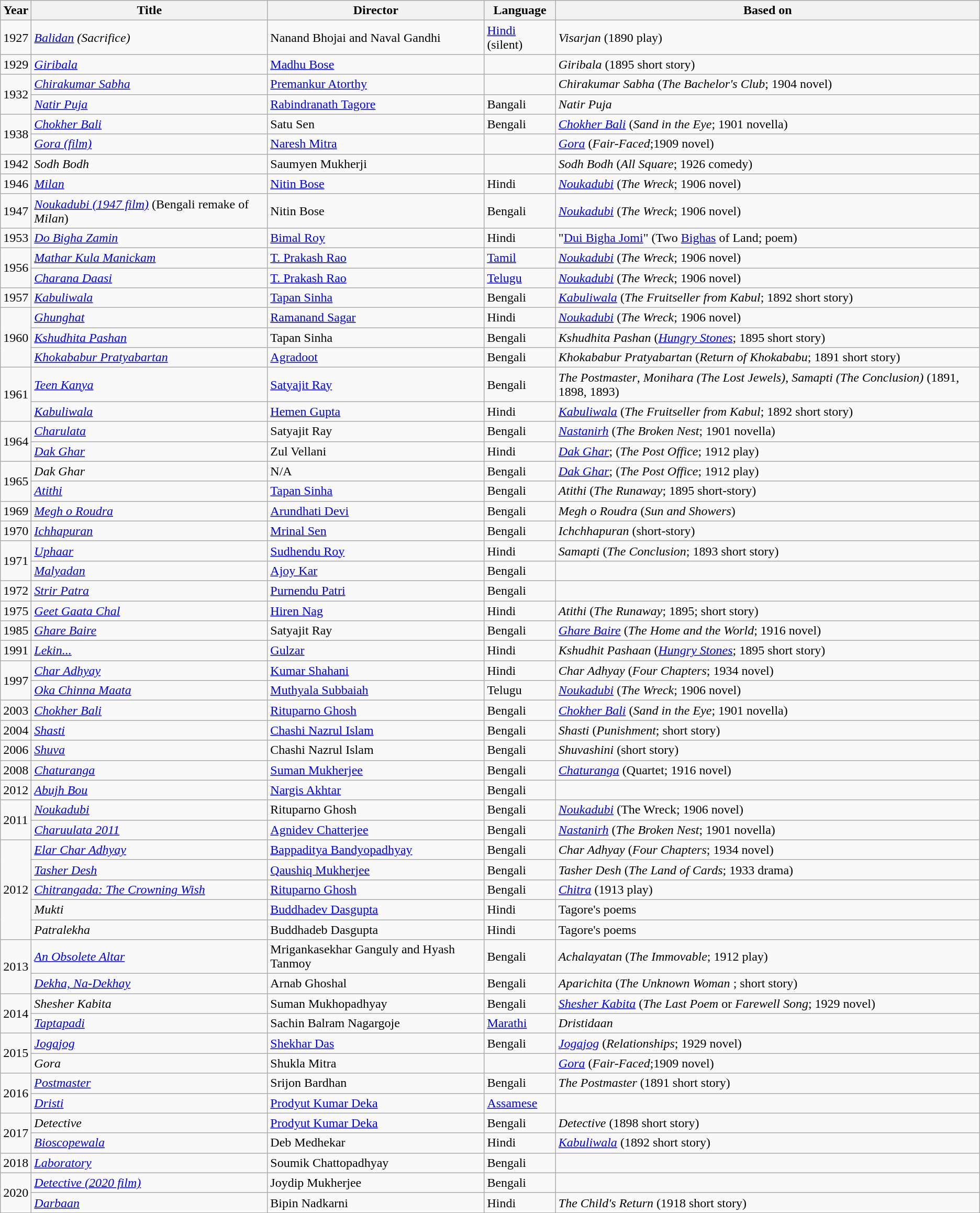<table class="wikitable sortable">
<tr>
<th>Year</th>
<th>Title</th>
<th>Director</th>
<th>Language</th>
<th>Based on</th>
</tr>
<tr>
<td>1927</td>
<td><em><a href='#'>Balidan</a> (Sacrifice)</em></td>
<td>Nanand Bhojai and Naval Gandhi</td>
<td><a href='#'>Hindi</a> (silent)</td>
<td><em>Visarjan</em> (1890 play)</td>
</tr>
<tr>
<td>1929</td>
<td><em><a href='#'>Giribala</a></em></td>
<td><a href='#'>Madhu Bose</a></td>
<td></td>
<td><em>Giribala</em> (1895 short story)</td>
</tr>
<tr>
<td rowspan=2>1932</td>
<td><em><a href='#'>Chirakumar Sabha</a></em></td>
<td><a href='#'>Premankur Atorthy</a></td>
<td></td>
<td><em>Chirakumar Sabha</em> (<em>The Bachelor's Club</em>; 1904 novel)</td>
</tr>
<tr>
<td><em><a href='#'>Natir Puja</a></em></td>
<td><a href='#'>Rabindranath Tagore</a></td>
<td>Bangali</td>
<td><em>Natir Puja</em></td>
</tr>
<tr>
<td rowspan=2>1938</td>
<td><em><a href='#'>Chokher Bali</a></em></td>
<td>Satu Sen</td>
<td>Bengali</td>
<td><em><a href='#'>Chokher Bali</a></em> (<em>Sand in the Eye</em>; 1901 novella)</td>
</tr>
<tr>
<td><em><a href='#'>Gora (film)</a></em></td>
<td><a href='#'>Naresh Mitra</a></td>
<td></td>
<td><em><a href='#'>Gora</a></em> (<em>Fair-Faced</em>;1909 novel)</td>
</tr>
<tr>
<td>1942</td>
<td><em>Sodh Bodh</em></td>
<td>Saumyen Mukherji</td>
<td></td>
<td><em>Sodh Bodh</em> (<em>All Square</em>; 1926 comedy)</td>
</tr>
<tr>
<td>1946</td>
<td><em><a href='#'>Milan</a></em></td>
<td><a href='#'>Nitin Bose</a></td>
<td>Hindi</td>
<td><em><a href='#'>Noukadubi</a></em> (<em>The Wreck</em>; 1906 novel)</td>
</tr>
<tr>
<td>1947</td>
<td><em><a href='#'>Noukadubi (1947 film)</a></em> (Bengali remake of <em>Milan</em>)</td>
<td>Nitin Bose</td>
<td>Bengali</td>
<td><em><a href='#'>Noukadubi</a></em> (<em>The Wreck</em>; 1906 novel)</td>
</tr>
<tr>
<td>1953</td>
<td><em><a href='#'>Do Bigha Zamin</a></em></td>
<td><a href='#'>Bimal Roy</a></td>
<td>Hindi</td>
<td>"<a href='#'>Dui Bigha Jomi</a>" (Two <a href='#'>Bighas</a> of Land; poem)</td>
</tr>
<tr>
<td rowspan=2>1956</td>
<td><em><a href='#'>Mathar Kula Manickam</a></em></td>
<td><a href='#'>T. Prakash Rao</a></td>
<td><a href='#'>Tamil</a></td>
<td><em><a href='#'>Noukadubi</a></em> (<em>The Wreck</em>; 1906 novel)</td>
</tr>
<tr>
<td><em><a href='#'>Charana Daasi</a></em></td>
<td><a href='#'>T. Prakash Rao</a></td>
<td><a href='#'>Telugu</a></td>
<td><em><a href='#'>Noukadubi</a></em> (<em>The Wreck</em>; 1906 novel)</td>
</tr>
<tr>
<td>1957</td>
<td><em><a href='#'>Kabuliwala</a></em></td>
<td><a href='#'>Tapan Sinha</a></td>
<td>Bengali</td>
<td><em><a href='#'>Kabuliwala</a></em> (<em>The Fruitseller from Kabul</em>; 1892 short story)</td>
</tr>
<tr>
<td rowspan=3>1960</td>
<td><em><a href='#'>Ghunghat</a></em></td>
<td><a href='#'>Ramanand Sagar</a></td>
<td>Hindi</td>
<td><em><a href='#'>Noukadubi</a></em> (<em>The Wreck</em>; 1906 novel)</td>
</tr>
<tr>
<td><em><a href='#'>Kshudhita Pashan</a></em></td>
<td>Tapan Sinha</td>
<td>Bengali</td>
<td><em>Kshudhita Pashan</em> (<em><a href='#'>Hungry Stones</a></em>; 1895 short story)</td>
</tr>
<tr>
<td><em><a href='#'>Khokababur Pratyabartan</a></em></td>
<td><a href='#'>Agradoot</a></td>
<td>Bengali</td>
<td><em>Khokababur Pratyabartan</em> (<em>Return of Khokababu</em>; 1891 short story)</td>
</tr>
<tr>
<td rowspan=2>1961</td>
<td><em><a href='#'>Teen Kanya</a></em></td>
<td><a href='#'>Satyajit Ray</a></td>
<td>Bengali</td>
<td><em>The Postmaster</em>, <em>Monihara (The Lost Jewels)</em>, <em>Samapti (The Conclusion)</em> (1891, 1898, 1893)</td>
</tr>
<tr>
<td><em><a href='#'>Kabuliwala</a></em></td>
<td><a href='#'>Hemen Gupta</a></td>
<td>Hindi</td>
<td><em><a href='#'>Kabuliwala</a></em> (<em>The Fruitseller from Kabul</em>; 1892 short story)</td>
</tr>
<tr>
<td rowspan=2>1964</td>
<td><em><a href='#'>Charulata</a></em></td>
<td>Satyajit Ray</td>
<td>Bengali</td>
<td><em><a href='#'>Nastanirh</a></em> (<em>The Broken Nest</em>; 1901 novella)</td>
</tr>
<tr>
<td><em><a href='#'>Dak Ghar</a></em></td>
<td>Zul Vellani</td>
<td>Hindi</td>
<td><em><a href='#'>Dak Ghar</a></em>; (<em>The Post Office</em>; 1912 play)</td>
</tr>
<tr>
<td rowspan=2>1965</td>
<td><em>Dak Ghar</em></td>
<td>N/A</td>
<td>Bengali</td>
<td><em><a href='#'>Dak Ghar</a></em>; (<em>The Post Office</em>; 1912 play)</td>
</tr>
<tr>
<td><em><a href='#'>Atithi</a></em></td>
<td><a href='#'>Tapan Sinha</a></td>
<td>Bengali</td>
<td><em>Atithi</em> (<em>The Runaway</em>; 1895 short-story)</td>
</tr>
<tr>
<td>1969</td>
<td><em><a href='#'>Megh o Roudra</a></em></td>
<td><a href='#'>Arundhati Devi</a></td>
<td>Bengali</td>
<td><em>Megh o Roudra</em> (<em>Sun and Showers</em>)</td>
</tr>
<tr>
<td>1970</td>
<td><em><a href='#'>Ichhapuran</a></em></td>
<td><a href='#'>Mrinal Sen</a></td>
<td>Bengali</td>
<td><em>Ichchhapuran</em> (short-story)</td>
</tr>
<tr>
<td rowspan=2>1971</td>
<td><em><a href='#'>Uphaar</a></em></td>
<td><a href='#'>Sudhendu Roy</a></td>
<td>Hindi</td>
<td><em>Samapti</em> (<em>The Conclusion</em>; 1893 short story)</td>
</tr>
<tr>
<td><em><a href='#'>Malyadan</a></em></td>
<td><a href='#'>Ajoy Kar</a></td>
<td>Bengali</td>
<td></td>
</tr>
<tr>
<td>1972</td>
<td><em><a href='#'>Strir Patra</a></em></td>
<td><a href='#'>Purnendu Patri</a></td>
<td>Bengali</td>
<td></td>
</tr>
<tr>
<td>1975</td>
<td><em><a href='#'>Geet Gaata Chal</a></em></td>
<td><a href='#'>Hiren Nag</a></td>
<td>Hindi</td>
<td><em>Atithi</em> (<em>The Runaway</em>; 1895; short story)</td>
</tr>
<tr>
<td>1985</td>
<td><em><a href='#'>Ghare Baire</a></em></td>
<td>Satyajit Ray</td>
<td>Bengali</td>
<td><em><a href='#'>Ghare Baire</a></em> (<em>The Home and the World</em>; 1916 novel)</td>
</tr>
<tr>
<td>1991</td>
<td><em><a href='#'>Lekin...</a></em></td>
<td><a href='#'>Gulzar</a></td>
<td>Hindi</td>
<td><em>Kshudhit Pashaan</em> (<em><a href='#'>Hungry Stones</a></em>; 1895 short story)</td>
</tr>
<tr>
<td rowspan=2>1997</td>
<td><em><a href='#'>Char Adhyay</a></em></td>
<td><a href='#'>Kumar Shahani</a></td>
<td>Hindi</td>
<td><em>Char Adhyay</em> (<em>Four Chapters</em>; 1934 novel)</td>
</tr>
<tr>
<td><em><a href='#'>Oka Chinna Maata</a></em></td>
<td><a href='#'>Muthyala Subbaiah</a></td>
<td>Telugu</td>
<td><em><a href='#'>Noukadubi</a></em> (<em>The Wreck</em>; 1906 novel)</td>
</tr>
<tr>
<td>2003</td>
<td><em><a href='#'>Chokher Bali</a></em></td>
<td><a href='#'>Rituparno Ghosh</a></td>
<td>Bengali</td>
<td><em><a href='#'>Chokher Bali</a></em> (<em>Sand in the Eye</em>; 1901 novella)</td>
</tr>
<tr>
<td>2004</td>
<td><em><a href='#'>Shasti</a></em></td>
<td><a href='#'>Chashi Nazrul Islam</a></td>
<td>Bengali</td>
<td><em>Shasti</em> (<em>Punishment</em>; short story)</td>
</tr>
<tr>
<td>2006</td>
<td><em><a href='#'>Shuva</a></em></td>
<td>Chashi Nazrul Islam</td>
<td>Bengali</td>
<td><em>Shuvashini</em> (short story)</td>
</tr>
<tr>
<td>2008</td>
<td><a href='#'><em>Chaturanga</em></a></td>
<td><a href='#'>Suman Mukherjee</a></td>
<td>Bengali</td>
<td><em><a href='#'>Chaturanga</a></em> (Quartet; 1916 novel)</td>
</tr>
<tr>
<td>2012</td>
<td><em><a href='#'>Abujh Bou</a></em></td>
<td><a href='#'>Nargis Akhtar</a></td>
<td>Bengali</td>
<td></td>
</tr>
<tr>
<td rowspan=2>2011</td>
<td><em><a href='#'>Noukadubi</a></em></td>
<td>Rituparno Ghosh</td>
<td>Bengali</td>
<td><em><a href='#'>Noukadubi</a></em> (The Wreck; 1906 novel)</td>
</tr>
<tr>
<td><em><a href='#'>Charuulata 2011</a></em></td>
<td><a href='#'>Agnidev Chatterjee</a></td>
<td>Bengali</td>
<td><em><a href='#'>Nastanirh</a></em> (<em>The Broken Nest</em>; 1901 novella)</td>
</tr>
<tr>
<td rowspan=5>2012</td>
<td><em><a href='#'>Elar Char Adhyay</a></em></td>
<td><a href='#'>Bappaditya Bandyopadhyay</a></td>
<td>Bengali</td>
<td><em>Char Adhyay</em> (<em>Four Chapters</em>; 1934 novel)</td>
</tr>
<tr>
<td><em><a href='#'>Tasher Desh</a></em></td>
<td><a href='#'>Qaushiq Mukherjee</a></td>
<td>Bengali</td>
<td><em>Tasher Desh</em> (<em>The Land of Cards</em>; 1933 drama)</td>
</tr>
<tr>
<td><em><a href='#'>Chitrangada: The Crowning Wish</a></em></td>
<td><a href='#'>Rituparno Ghosh</a></td>
<td>Bengali</td>
<td><a href='#'><em>Chitra</em></a> (1913 play)</td>
</tr>
<tr>
<td><em>Mukti</em></td>
<td><a href='#'>Buddhadev Dasgupta</a></td>
<td>Hindi</td>
<td>Tagore's poems</td>
</tr>
<tr>
<td><em>Patralekha</em></td>
<td>Buddhadeb Dasgupta</td>
<td>Hindi</td>
<td>Tagore's poems</td>
</tr>
<tr>
<td rowspan=2>2013</td>
<td><em><a href='#'>An Obsolete Altar</a></em></td>
<td>Mrigankasekhar Ganguly and Hyash Tanmoy</td>
<td>Bengali</td>
<td><em>Achalayatan</em> (<em>The Immovable</em>; 1912 play)</td>
</tr>
<tr>
<td><em><a href='#'>Dekha, Na-Dekhay</a></em></td>
<td>Arnab Ghoshal</td>
<td>Bengali</td>
<td><em>Aparichita</em> (<em>The Unknown Woman </em>; short story)</td>
</tr>
<tr>
<td rowspan=2>2014</td>
<td><em>Shesher Kabita</em></td>
<td>Suman Mukhopadhyay</td>
<td>Bengali</td>
<td><em><a href='#'>Shesher Kabita</a></em> (<em>The Last Poem</em> or <em>Farewell Song</em>; 1929 novel)</td>
</tr>
<tr>
<td><em><a href='#'>Taptapadi</a></em></td>
<td>Sachin Balram Nagargoje</td>
<td><a href='#'>Marathi</a></td>
<td><em>Dristidaan</em></td>
</tr>
<tr>
<td rowspan=2>2015</td>
<td><em><a href='#'>Jogajog</a></em></td>
<td><a href='#'>Shekhar Das</a></td>
<td>Bengali</td>
<td><em><a href='#'>Jogajog</a></em> (<em>Relationships</em>; 1929 novel)</td>
</tr>
<tr>
<td><em>Gora</em></td>
<td>Shukla Mitra</td>
<td></td>
<td><em><a href='#'>Gora</a></em> (<em>Fair-Faced</em>;1909 novel)</td>
</tr>
<tr>
<td rowspan=2>2016</td>
<td><em><a href='#'>Postmaster</a></em></td>
<td>Srijon Bardhan</td>
<td>Bengali</td>
<td><em>The Postmaster</em> (1891 short story)</td>
</tr>
<tr>
<td><em><a href='#'>Dristi</a></em></td>
<td><a href='#'>Prodyut Kumar Deka</a></td>
<td><a href='#'>Assamese</a></td>
<td></td>
</tr>
<tr>
<td rowspan=2>2017</td>
<td><em>Detective</em></td>
<td><a href='#'>Prodyut Kumar Deka</a></td>
<td>Bengali</td>
<td><em>Detective</em> (1898 short story)</td>
</tr>
<tr>
<td><em><a href='#'>Bioscopewala</a></em></td>
<td>Deb Medhekar</td>
<td>Hindi</td>
<td><em><a href='#'>Kabuliwala</a></em> (1892 short story)</td>
</tr>
<tr>
<td>2018</td>
<td><em><a href='#'>Laboratory</a></em></td>
<td>Soumik Chattopadhyay</td>
<td>Bengali</td>
<td></td>
</tr>
<tr>
<td rowspan=2>2020</td>
<td><em><a href='#'>Detective (2020 film)</a></em></td>
<td>Joydip Mukherjee</td>
<td>Bengali</td>
<td></td>
</tr>
<tr>
<td><em><a href='#'>Darbaan</a></em></td>
<td>Bipin Nadkarni</td>
<td>Hindi</td>
<td><em>The Child's Return</em> (1918 short story)</td>
</tr>
</table>
